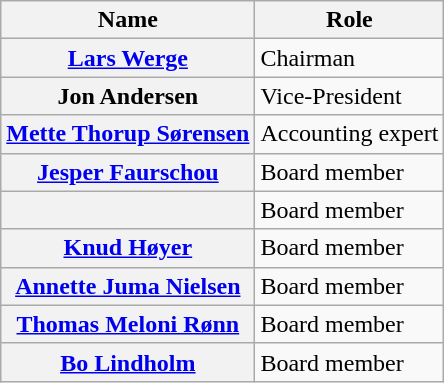<table class="wikitable sortable plainrowheaders">
<tr>
<th scope="col">Name</th>
<th scope="col">Role</th>
</tr>
<tr>
<th scope="row"><a href='#'>Lars Werge</a></th>
<td>Chairman</td>
</tr>
<tr>
<th scope="row">Jon Andersen</th>
<td>Vice-President</td>
</tr>
<tr>
<th scope="row"><a href='#'>Mette Thorup Sørensen</a></th>
<td>Accounting expert</td>
</tr>
<tr>
<th scope="row"><a href='#'>Jesper Faurschou</a></th>
<td>Board member</td>
</tr>
<tr>
<th scope="row"></th>
<td>Board member</td>
</tr>
<tr>
<th scope="row"><a href='#'>Knud Høyer</a></th>
<td>Board member</td>
</tr>
<tr>
<th scope="row"><a href='#'>Annette Juma Nielsen</a></th>
<td>Board member</td>
</tr>
<tr>
<th scope="row"><a href='#'>Thomas Meloni Rønn</a></th>
<td>Board member</td>
</tr>
<tr>
<th scope="row"><a href='#'>Bo Lindholm</a></th>
<td>Board member</td>
</tr>
</table>
